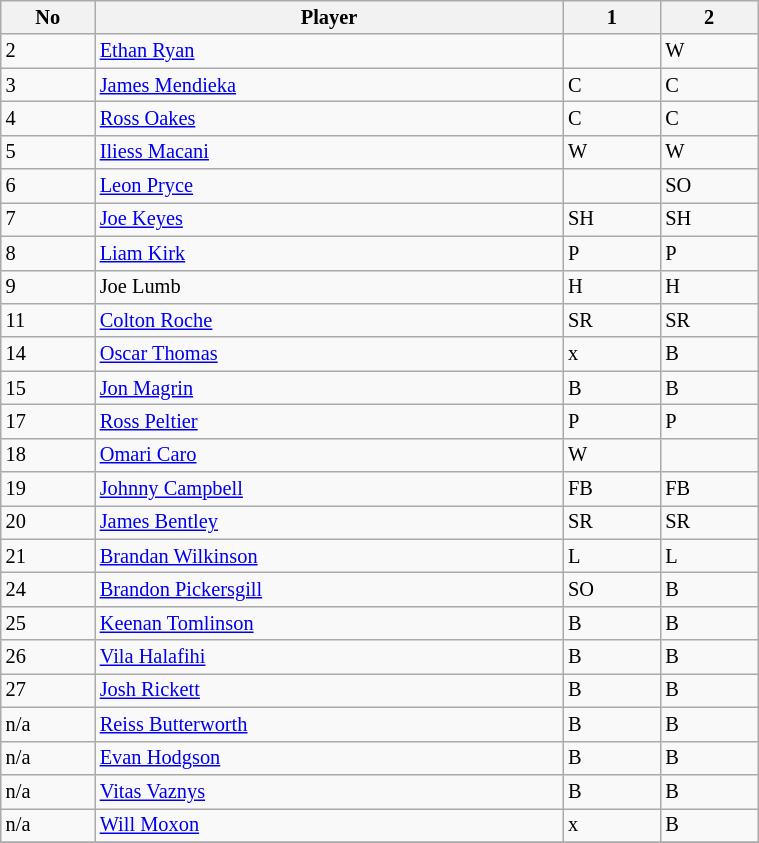<table class="wikitable"  style="font-size:85%; width:40%;">
<tr>
<th>No</th>
<th>Player</th>
<th>1</th>
<th>2</th>
</tr>
<tr>
<td>2</td>
<td><a href='#'>Ethan Ryan</a></td>
<td></td>
<td>W</td>
</tr>
<tr>
<td>3</td>
<td><a href='#'>James Mendieka</a></td>
<td>C</td>
<td>C</td>
</tr>
<tr>
<td>4</td>
<td><a href='#'>Ross Oakes</a></td>
<td>C</td>
<td>C</td>
</tr>
<tr>
<td>5</td>
<td><a href='#'>Iliess Macani</a></td>
<td>W</td>
<td>W</td>
</tr>
<tr>
<td>6</td>
<td><a href='#'>Leon Pryce</a></td>
<td></td>
<td>SO</td>
</tr>
<tr>
<td>7</td>
<td><a href='#'>Joe Keyes</a></td>
<td>SH</td>
<td>SH</td>
</tr>
<tr>
<td>8</td>
<td><a href='#'>Liam Kirk</a></td>
<td>P</td>
<td>P</td>
</tr>
<tr>
<td>9</td>
<td>Joe Lumb</td>
<td>H</td>
<td>H</td>
</tr>
<tr>
<td>11</td>
<td><a href='#'>Colton Roche</a></td>
<td>SR</td>
<td>SR</td>
</tr>
<tr>
<td>14</td>
<td><a href='#'>Oscar Thomas</a></td>
<td>x</td>
<td>B</td>
</tr>
<tr>
<td>15</td>
<td><a href='#'>Jon Magrin</a></td>
<td>B</td>
<td>B</td>
</tr>
<tr>
<td>17</td>
<td><a href='#'>Ross Peltier</a></td>
<td>P</td>
<td>P</td>
</tr>
<tr>
<td>18</td>
<td><a href='#'>Omari Caro</a></td>
<td>W</td>
<td></td>
</tr>
<tr>
<td>19</td>
<td><a href='#'>Johnny Campbell</a></td>
<td>FB</td>
<td>FB</td>
</tr>
<tr>
<td>20</td>
<td><a href='#'>James Bentley</a></td>
<td>SR</td>
<td>SR</td>
</tr>
<tr>
<td>21</td>
<td><a href='#'>Brandan Wilkinson</a></td>
<td>L</td>
<td>L</td>
</tr>
<tr>
<td>24</td>
<td><a href='#'>Brandon Pickersgill</a></td>
<td>SO</td>
<td>B</td>
</tr>
<tr>
<td>25</td>
<td><a href='#'>Keenan Tomlinson</a></td>
<td>B</td>
<td>B</td>
</tr>
<tr>
<td>26</td>
<td><a href='#'>Vila Halafihi</a></td>
<td>B</td>
<td>B</td>
</tr>
<tr>
<td>27</td>
<td><a href='#'>Josh Rickett</a></td>
<td>B</td>
<td>B</td>
</tr>
<tr>
<td>n/a</td>
<td><a href='#'>Reiss Butterworth</a></td>
<td>B</td>
<td>B</td>
</tr>
<tr>
<td>n/a</td>
<td><a href='#'>Evan Hodgson</a></td>
<td>B</td>
<td>B</td>
</tr>
<tr>
<td>n/a</td>
<td><a href='#'>Vitas Vaznys</a></td>
<td>B</td>
<td>B</td>
</tr>
<tr>
<td>n/a</td>
<td><a href='#'>Will Moxon</a></td>
<td>x</td>
<td>B</td>
</tr>
<tr>
</tr>
</table>
